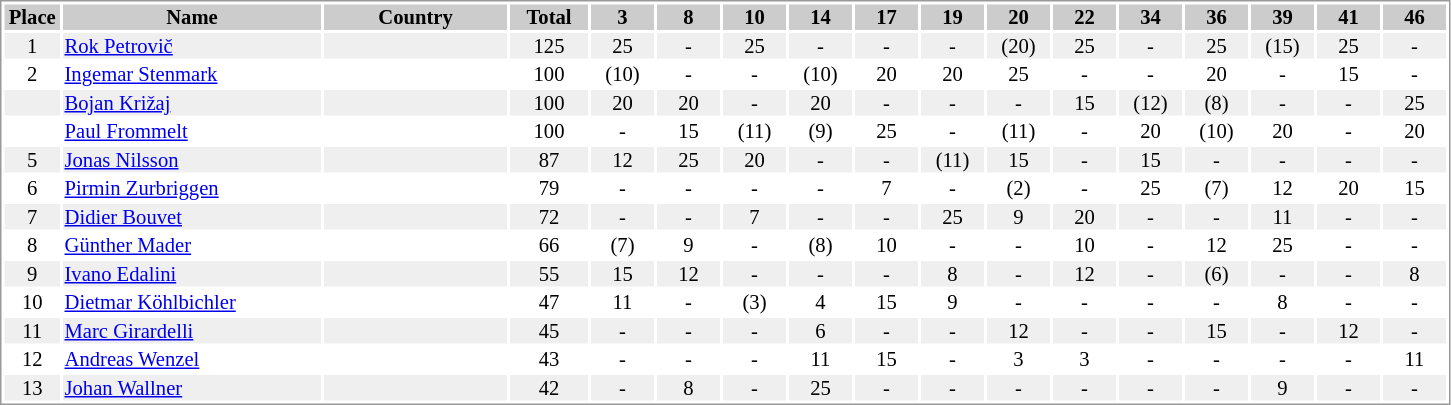<table border="0" style="border: 1px solid #999; background-color:#FFFFFF; text-align:center; font-size:86%; line-height:15px;">
<tr align="center" bgcolor="#CCCCCC">
<th width=35>Place</th>
<th width=170>Name</th>
<th width=120>Country</th>
<th width=50>Total</th>
<th width=40>3</th>
<th width=40>8</th>
<th width=40>10</th>
<th width=40>14</th>
<th width=40>17</th>
<th width=40>19</th>
<th width=40>20</th>
<th width=40>22</th>
<th width=40>34</th>
<th width=40>36</th>
<th width=40>39</th>
<th width=40>41</th>
<th width=40>46</th>
</tr>
<tr bgcolor="#EFEFEF">
<td>1</td>
<td align="left"><a href='#'>Rok Petrovič</a></td>
<td align="left"></td>
<td>125</td>
<td>25</td>
<td>-</td>
<td>25</td>
<td>-</td>
<td>-</td>
<td>-</td>
<td>(20)</td>
<td>25</td>
<td>-</td>
<td>25</td>
<td>(15)</td>
<td>25</td>
<td>-</td>
</tr>
<tr>
<td>2</td>
<td align="left"><a href='#'>Ingemar Stenmark</a></td>
<td align="left"></td>
<td>100</td>
<td>(10)</td>
<td>-</td>
<td>-</td>
<td>(10)</td>
<td>20</td>
<td>20</td>
<td>25</td>
<td>-</td>
<td>-</td>
<td>20</td>
<td>-</td>
<td>15</td>
<td>-</td>
</tr>
<tr bgcolor="#EFEFEF">
<td></td>
<td align="left"><a href='#'>Bojan Križaj</a></td>
<td align="left"></td>
<td>100</td>
<td>20</td>
<td>20</td>
<td>-</td>
<td>20</td>
<td>-</td>
<td>-</td>
<td>-</td>
<td>15</td>
<td>(12)</td>
<td>(8)</td>
<td>-</td>
<td>-</td>
<td>25</td>
</tr>
<tr>
<td></td>
<td align="left"><a href='#'>Paul Frommelt</a></td>
<td align="left"></td>
<td>100</td>
<td>-</td>
<td>15</td>
<td>(11)</td>
<td>(9)</td>
<td>25</td>
<td>-</td>
<td>(11)</td>
<td>-</td>
<td>20</td>
<td>(10)</td>
<td>20</td>
<td>-</td>
<td>20</td>
</tr>
<tr bgcolor="#EFEFEF">
<td>5</td>
<td align="left"><a href='#'>Jonas Nilsson</a></td>
<td align="left"></td>
<td>87</td>
<td>12</td>
<td>25</td>
<td>20</td>
<td>-</td>
<td>-</td>
<td>(11)</td>
<td>15</td>
<td>-</td>
<td>15</td>
<td>-</td>
<td>-</td>
<td>-</td>
<td>-</td>
</tr>
<tr>
<td>6</td>
<td align="left"><a href='#'>Pirmin Zurbriggen</a></td>
<td align="left"></td>
<td>79</td>
<td>-</td>
<td>-</td>
<td>-</td>
<td>-</td>
<td>7</td>
<td>-</td>
<td>(2)</td>
<td>-</td>
<td>25</td>
<td>(7)</td>
<td>12</td>
<td>20</td>
<td>15</td>
</tr>
<tr bgcolor="#EFEFEF">
<td>7</td>
<td align="left"><a href='#'>Didier Bouvet</a></td>
<td align="left"></td>
<td>72</td>
<td>-</td>
<td>-</td>
<td>7</td>
<td>-</td>
<td>-</td>
<td>25</td>
<td>9</td>
<td>20</td>
<td>-</td>
<td>-</td>
<td>11</td>
<td>-</td>
<td>-</td>
</tr>
<tr>
<td>8</td>
<td align="left"><a href='#'>Günther Mader</a></td>
<td align="left"></td>
<td>66</td>
<td>(7)</td>
<td>9</td>
<td>-</td>
<td>(8)</td>
<td>10</td>
<td>-</td>
<td>-</td>
<td>10</td>
<td>-</td>
<td>12</td>
<td>25</td>
<td>-</td>
<td>-</td>
</tr>
<tr bgcolor="#EFEFEF">
<td>9</td>
<td align="left"><a href='#'>Ivano Edalini</a></td>
<td align="left"></td>
<td>55</td>
<td>15</td>
<td>12</td>
<td>-</td>
<td>-</td>
<td>-</td>
<td>8</td>
<td>-</td>
<td>12</td>
<td>-</td>
<td>(6)</td>
<td>-</td>
<td>-</td>
<td>8</td>
</tr>
<tr>
<td>10</td>
<td align="left"><a href='#'>Dietmar Köhlbichler</a></td>
<td align="left"></td>
<td>47</td>
<td>11</td>
<td>-</td>
<td>(3)</td>
<td>4</td>
<td>15</td>
<td>9</td>
<td>-</td>
<td>-</td>
<td>-</td>
<td>-</td>
<td>8</td>
<td>-</td>
<td>-</td>
</tr>
<tr bgcolor="#EFEFEF">
<td>11</td>
<td align="left"><a href='#'>Marc Girardelli</a></td>
<td align="left"></td>
<td>45</td>
<td>-</td>
<td>-</td>
<td>-</td>
<td>6</td>
<td>-</td>
<td>-</td>
<td>12</td>
<td>-</td>
<td>-</td>
<td>15</td>
<td>-</td>
<td>12</td>
<td>-</td>
</tr>
<tr>
<td>12</td>
<td align="left"><a href='#'>Andreas Wenzel</a></td>
<td align="left"></td>
<td>43</td>
<td>-</td>
<td>-</td>
<td>-</td>
<td>11</td>
<td>15</td>
<td>-</td>
<td>3</td>
<td>3</td>
<td>-</td>
<td>-</td>
<td>-</td>
<td>-</td>
<td>11</td>
</tr>
<tr bgcolor="#EFEFEF">
<td>13</td>
<td align="left"><a href='#'>Johan Wallner</a></td>
<td align="left"></td>
<td>42</td>
<td>-</td>
<td>8</td>
<td>-</td>
<td>25</td>
<td>-</td>
<td>-</td>
<td>-</td>
<td>-</td>
<td>-</td>
<td>-</td>
<td>9</td>
<td>-</td>
<td>-</td>
</tr>
</table>
